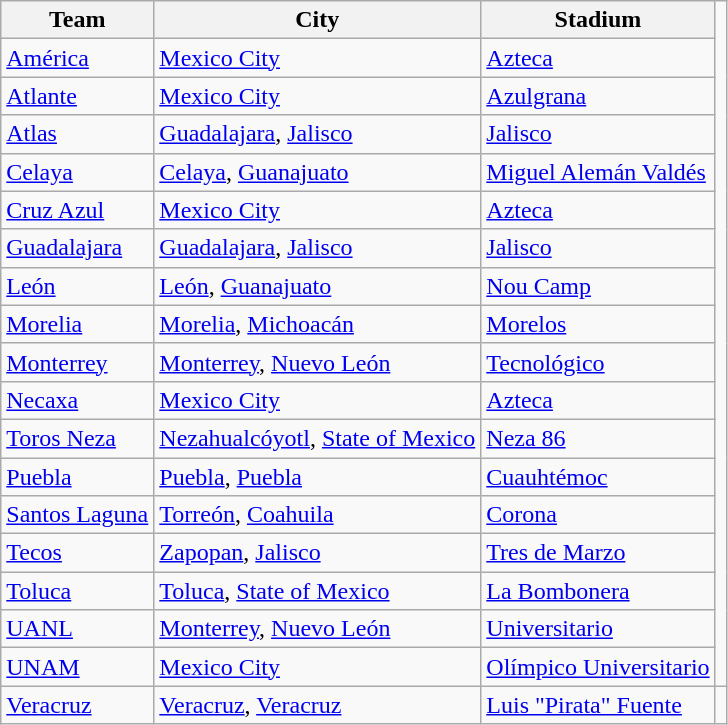<table class="wikitable" class="toccolours sortable">
<tr>
<th>Team</th>
<th>City</th>
<th>Stadium</th>
</tr>
<tr>
<td><a href='#'>América</a></td>
<td><a href='#'>Mexico City</a></td>
<td><a href='#'>Azteca</a></td>
</tr>
<tr>
<td><a href='#'>Atlante</a></td>
<td><a href='#'>Mexico City</a></td>
<td><a href='#'>Azulgrana</a></td>
</tr>
<tr>
<td><a href='#'>Atlas</a></td>
<td><a href='#'>Guadalajara</a>, <a href='#'>Jalisco</a></td>
<td><a href='#'>Jalisco</a></td>
</tr>
<tr>
<td><a href='#'>Celaya</a></td>
<td><a href='#'>Celaya</a>, <a href='#'>Guanajuato</a></td>
<td><a href='#'>Miguel Alemán Valdés</a></td>
</tr>
<tr>
<td><a href='#'>Cruz Azul</a></td>
<td><a href='#'>Mexico City</a></td>
<td><a href='#'>Azteca</a></td>
</tr>
<tr>
<td><a href='#'>Guadalajara</a></td>
<td><a href='#'>Guadalajara</a>, <a href='#'>Jalisco</a></td>
<td><a href='#'>Jalisco</a></td>
</tr>
<tr>
<td><a href='#'>León</a></td>
<td><a href='#'>León</a>, <a href='#'>Guanajuato</a></td>
<td><a href='#'>Nou Camp</a></td>
</tr>
<tr>
<td><a href='#'>Morelia</a></td>
<td><a href='#'>Morelia</a>, <a href='#'>Michoacán</a></td>
<td><a href='#'>Morelos</a></td>
</tr>
<tr>
<td><a href='#'>Monterrey</a></td>
<td><a href='#'>Monterrey</a>, <a href='#'>Nuevo León</a></td>
<td><a href='#'>Tecnológico</a></td>
</tr>
<tr>
<td><a href='#'>Necaxa</a></td>
<td><a href='#'>Mexico City</a></td>
<td><a href='#'>Azteca</a></td>
</tr>
<tr>
<td><a href='#'>Toros Neza</a></td>
<td><a href='#'>Nezahualcóyotl</a>, <a href='#'>State of Mexico</a></td>
<td><a href='#'>Neza 86</a></td>
</tr>
<tr>
<td><a href='#'>Puebla</a></td>
<td><a href='#'>Puebla</a>, <a href='#'>Puebla</a></td>
<td><a href='#'>Cuauhtémoc</a></td>
</tr>
<tr>
<td><a href='#'>Santos Laguna</a></td>
<td><a href='#'>Torreón</a>, <a href='#'>Coahuila</a></td>
<td><a href='#'>Corona</a></td>
</tr>
<tr>
<td><a href='#'>Tecos</a></td>
<td><a href='#'>Zapopan</a>, <a href='#'>Jalisco</a></td>
<td><a href='#'>Tres de Marzo</a></td>
</tr>
<tr>
<td><a href='#'>Toluca</a></td>
<td><a href='#'>Toluca</a>, <a href='#'>State of Mexico</a></td>
<td><a href='#'>La Bombonera</a></td>
</tr>
<tr>
<td><a href='#'>UANL</a></td>
<td><a href='#'>Monterrey</a>, <a href='#'>Nuevo León</a></td>
<td><a href='#'>Universitario</a></td>
</tr>
<tr>
<td><a href='#'>UNAM</a></td>
<td><a href='#'>Mexico City</a></td>
<td><a href='#'>Olímpico Universitario</a></td>
</tr>
<tr>
<td><a href='#'>Veracruz</a></td>
<td><a href='#'>Veracruz</a>, <a href='#'>Veracruz</a></td>
<td><a href='#'>Luis "Pirata" Fuente</a></td>
<td></td>
</tr>
</table>
